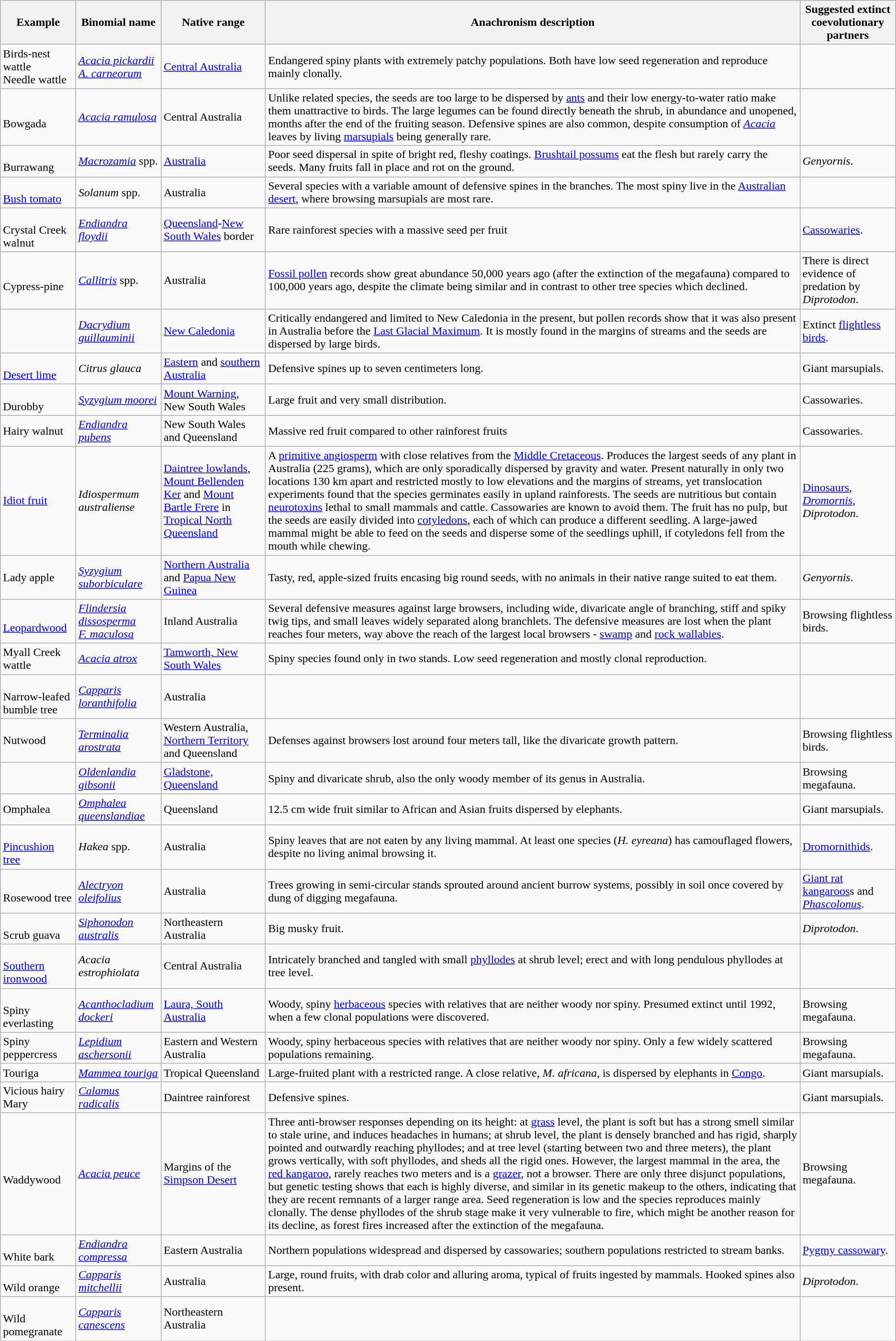<table class=wikitable>
<tr>
<th>Example</th>
<th>Binomial name</th>
<th>Native range</th>
<th>Anachronism description</th>
<th>Suggested extinct coevolutionary partners</th>
</tr>
<tr>
<td>Birds-nest wattle<br>Needle wattle</td>
<td><em><a href='#'>Acacia pickardii</a></em><br><em><a href='#'>A. carneorum</a></em></td>
<td><a href='#'>Central Australia</a></td>
<td>Endangered spiny plants with extremely patchy populations. Both have low seed regeneration and reproduce mainly clonally.</td>
<td></td>
</tr>
<tr>
<td><br>Bowgada</td>
<td><em><a href='#'>Acacia ramulosa</a></em></td>
<td>Central Australia</td>
<td>Unlike related species, the seeds are too large to be dispersed by <a href='#'>ants</a> and their low energy-to-water ratio make them unattractive to birds. The large legumes can be found directly beneath the shrub, in abundance and unopened, months after the end of the fruiting season. Defensive spines are also common, despite consumption of <em><a href='#'>Acacia</a></em> leaves by living <a href='#'>marsupials</a> being generally rare.</td>
<td></td>
</tr>
<tr>
<td><br>Burrawang</td>
<td><em><a href='#'>Macrozamia</a></em> spp.</td>
<td><a href='#'>Australia</a></td>
<td>Poor seed dispersal in spite of bright red, fleshy coatings. <a href='#'>Brushtail possums</a> eat the flesh but rarely carry the seeds. Many fruits fall in place and rot on the ground.</td>
<td><em>Genyornis</em>.</td>
</tr>
<tr>
<td><br><a href='#'>Bush tomato</a></td>
<td><em>Solanum</em> spp.</td>
<td>Australia</td>
<td>Several species with a variable amount of defensive spines in the branches. The most spiny live in the <a href='#'>Australian desert</a>, where browsing marsupials are most rare.</td>
<td></td>
</tr>
<tr>
<td><br>Crystal Creek walnut</td>
<td><em><a href='#'>Endiandra floydii</a></em></td>
<td><a href='#'>Queensland</a>-<a href='#'>New South Wales</a> border</td>
<td>Rare rainforest species with a massive seed per fruit</td>
<td><a href='#'>Cassowaries</a>.</td>
</tr>
<tr>
<td><br>Cypress-pine</td>
<td><em><a href='#'>Callitris</a></em> spp.</td>
<td>Australia</td>
<td><a href='#'>Fossil pollen</a> records show great abundance 50,000 years ago (after the extinction of the megafauna) compared to 100,000 years ago, despite the climate being similar and in contrast to other tree species which declined.</td>
<td>There is direct evidence of predation by <em>Diprotodon</em>.</td>
</tr>
<tr>
<td></td>
<td><em><a href='#'>Dacrydium guillauminii</a></em></td>
<td><a href='#'>New Caledonia</a></td>
<td>Critically endangered and limited to New Caledonia in the present, but pollen records show that it was also present in Australia before the <a href='#'>Last Glacial Maximum</a>. It is mostly found in the margins of streams and the seeds are dispersed by large birds.</td>
<td>Extinct <a href='#'>flightless birds</a>.</td>
</tr>
<tr>
<td><br><a href='#'>Desert lime</a></td>
<td><em>Citrus glauca</em></td>
<td><a href='#'>Eastern</a> and <a href='#'>southern Australia</a></td>
<td>Defensive spines up to seven centimeters long.</td>
<td>Giant marsupials.</td>
</tr>
<tr>
<td><br>Durobby</td>
<td><em><a href='#'>Syzygium moorei</a></em></td>
<td><a href='#'>Mount Warning</a>, New South Wales</td>
<td>Large fruit and very small distribution.</td>
<td>Cassowaries.</td>
</tr>
<tr>
<td> Hairy walnut</td>
<td><em><a href='#'>Endiandra pubens</a></em></td>
<td>New South Wales and Queensland</td>
<td>Massive red fruit compared to other rainforest fruits</td>
<td>Cassowaries.</td>
</tr>
<tr>
<td> <a href='#'>Idiot fruit</a></td>
<td><em>Idiospermum australiense</em></td>
<td><a href='#'>Daintree lowlands</a>, <a href='#'>Mount Bellenden Ker</a> and <a href='#'>Mount Bartle Frere</a> in <a href='#'>Tropical North Queensland</a></td>
<td>A <a href='#'>primitive angiosperm</a> with close relatives from the <a href='#'>Middle Cretaceous</a>. Produces the largest seeds of any plant in Australia (225 grams), which are only sporadically dispersed by gravity and water. Present naturally in only two locations 130 km apart and restricted mostly to low elevations and the margins of streams, yet translocation experiments found that the species germinates easily in upland rainforests. The seeds are nutritious but contain <a href='#'>neurotoxins</a> lethal to small mammals and cattle. Cassowaries are known to avoid them. The fruit has no pulp, but the seeds are easily divided into <a href='#'>cotyledons</a>, each of which can produce a different seedling. A large-jawed mammal might be able to feed on the seeds and disperse some of the seedlings uphill, if cotyledons fell from the mouth while chewing.</td>
<td><a href='#'>Dinosaurs</a>, <em><a href='#'>Dromornis</a></em>, <em>Diprotodon</em>.</td>
</tr>
<tr>
<td>Lady apple</td>
<td><em><a href='#'>Syzygium suborbiculare</a></em></td>
<td><a href='#'>Northern Australia</a> and <a href='#'>Papua New Guinea</a></td>
<td>Tasty, red, apple-sized fruits encasing big round seeds, with no animals in their native range suited to eat them.</td>
<td><em>Genyornis</em>.</td>
</tr>
<tr>
<td><br><a href='#'>Leopardwood</a></td>
<td><em><a href='#'>Flindersia dissosperma</a></em><br><em><a href='#'>F. maculosa</a></em></td>
<td>Inland Australia</td>
<td>Several defensive measures against large browsers, including wide, divaricate angle of branching, stiff and spiky twig tips, and small leaves widely separated along branchlets. The defensive measures are lost when the plant reaches four meters, way above the reach of the largest local browsers - <a href='#'>swamp</a> and <a href='#'>rock wallabies</a>.</td>
<td>Browsing flightless birds.</td>
</tr>
<tr>
<td>Myall Creek wattle</td>
<td><em><a href='#'>Acacia atrox</a></em></td>
<td><a href='#'>Tamworth, New South Wales</a></td>
<td>Spiny species found only in two stands. Low seed regeneration and mostly clonal reproduction.</td>
<td></td>
</tr>
<tr>
<td><br>Narrow-leafed bumble tree</td>
<td><em><a href='#'>Capparis loranthifolia</a></em></td>
<td>Australia</td>
<td></td>
<td></td>
</tr>
<tr>
<td>Nutwood</td>
<td><em><a href='#'>Terminalia arostrata</a></em></td>
<td>Western Australia, <a href='#'>Northern Territory</a> and Queensland</td>
<td>Defenses against browsers lost around four meters tall, like the divaricate growth pattern.</td>
<td>Browsing flightless birds.</td>
</tr>
<tr>
<td></td>
<td><em><a href='#'>Oldenlandia gibsonii</a></em></td>
<td><a href='#'>Gladstone, Queensland</a></td>
<td>Spiny and divaricate shrub, also the only woody member of its genus in Australia.</td>
<td>Browsing megafauna.</td>
</tr>
<tr>
<td>Omphalea</td>
<td><em><a href='#'>Omphalea queenslandiae</a></em></td>
<td>Queensland</td>
<td>12.5 cm wide fruit similar to African and Asian fruits dispersed by elephants.</td>
<td>Giant marsupials.</td>
</tr>
<tr>
<td><br><a href='#'>Pincushion tree</a></td>
<td><em>Hakea</em> spp.</td>
<td>Australia</td>
<td>Spiny leaves that are not eaten by any living mammal. At least one species (<em>H. eyreana</em>) has camouflaged flowers, despite no living animal browsing it.</td>
<td><a href='#'>Dromornithids</a>.</td>
</tr>
<tr>
<td><br>Rosewood tree</td>
<td><em><a href='#'>Alectryon oleifolius</a></em></td>
<td>Australia</td>
<td>Trees growing in semi-circular stands sprouted around ancient burrow systems, possibly in soil once covered by dung of digging megafauna.</td>
<td><a href='#'>Giant rat kangaroos</a>s and <em><a href='#'>Phascolonus</a></em>.</td>
</tr>
<tr>
<td><br>Scrub guava</td>
<td><em><a href='#'>Siphonodon australis</a></em></td>
<td>Northeastern Australia</td>
<td>Big musky fruit.</td>
<td><em>Diprotodon</em>.</td>
</tr>
<tr>
<td><br><a href='#'>Southern ironwood</a></td>
<td><em>Acacia estrophiolata</em></td>
<td>Central Australia</td>
<td>Intricately branched and tangled with small <a href='#'>phyllodes</a> at shrub level; erect and with long pendulous phyllodes at tree level.</td>
<td></td>
</tr>
<tr>
<td><br>Spiny everlasting</td>
<td><em><a href='#'>Acanthocladium dockeri</a></em></td>
<td><a href='#'>Laura, South Australia</a></td>
<td>Woody, spiny <a href='#'>herbaceous</a> species with relatives that are neither woody nor spiny. Presumed extinct until 1992, when a few clonal populations were discovered.</td>
<td>Browsing megafauna.</td>
</tr>
<tr>
<td>Spiny peppercress</td>
<td><em><a href='#'>Lepidium aschersonii</a></em></td>
<td>Eastern and Western Australia</td>
<td>Woody, spiny herbaceous species with relatives that are neither woody nor spiny. Only a few widely scattered populations remaining.</td>
<td>Browsing megafauna.</td>
</tr>
<tr>
<td>Touriga</td>
<td><em><a href='#'>Mammea touriga</a></em></td>
<td>Tropical Queensland</td>
<td>Large-fruited plant with a restricted range. A close relative, <em>M. africana</em>, is dispersed by elephants in <a href='#'>Congo</a>.</td>
<td>Giant marsupials.</td>
</tr>
<tr>
<td>Vicious hairy Mary</td>
<td><em><a href='#'>Calamus radicalis</a></em></td>
<td>Daintree rainforest</td>
<td>Defensive spines.</td>
<td>Giant marsupials.</td>
</tr>
<tr>
<td><br>Waddywood</td>
<td><em><a href='#'>Acacia peuce</a></em></td>
<td>Margins of the <a href='#'>Simpson Desert</a></td>
<td>Three anti-browser responses depending on its height: at <a href='#'>grass</a> level, the plant is soft but has a strong smell similar to stale urine, and induces headaches in humans; at shrub level, the plant is densely branched and has rigid, sharply pointed and outwardly reaching phyllodes; and at tree level (starting between two and three meters), the plant grows vertically, with soft phyllodes, and sheds all the rigid ones. However, the largest mammal in the area, the <a href='#'>red kangaroo</a>, rarely reaches two meters and is a <a href='#'>grazer</a>, not a browser. There are only three disjunct populations, but genetic testing shows that each is highly diverse, and similar in its genetic makeup to the others, indicating that they are recent remnants of a larger range area. Seed regeneration is low and the species reproduces mainly clonally. The dense phyllodes of the shrub stage make it very vulnerable to fire, which might be another reason for its decline, as forest fires increased after the extinction of the megafauna.</td>
<td>Browsing megafauna.</td>
</tr>
<tr>
<td><br>White bark</td>
<td><em><a href='#'>Endiandra compressa</a></em></td>
<td>Eastern Australia</td>
<td>Northern populations widespread and dispersed by cassowaries; southern populations restricted to stream banks.</td>
<td><a href='#'>Pygmy cassowary</a>.</td>
</tr>
<tr>
<td><br>Wild orange</td>
<td><em><a href='#'>Capparis mitchellii</a></em></td>
<td>Australia</td>
<td>Large, round fruits, with drab color and alluring aroma, typical of fruits ingested by mammals. Hooked spines also present.</td>
<td><em>Diprotodon</em>.</td>
</tr>
<tr>
<td><br>Wild pomegranate</td>
<td><em><a href='#'>Capparis canescens</a></em></td>
<td>Northeastern Australia</td>
<td></td>
<td></td>
</tr>
</table>
